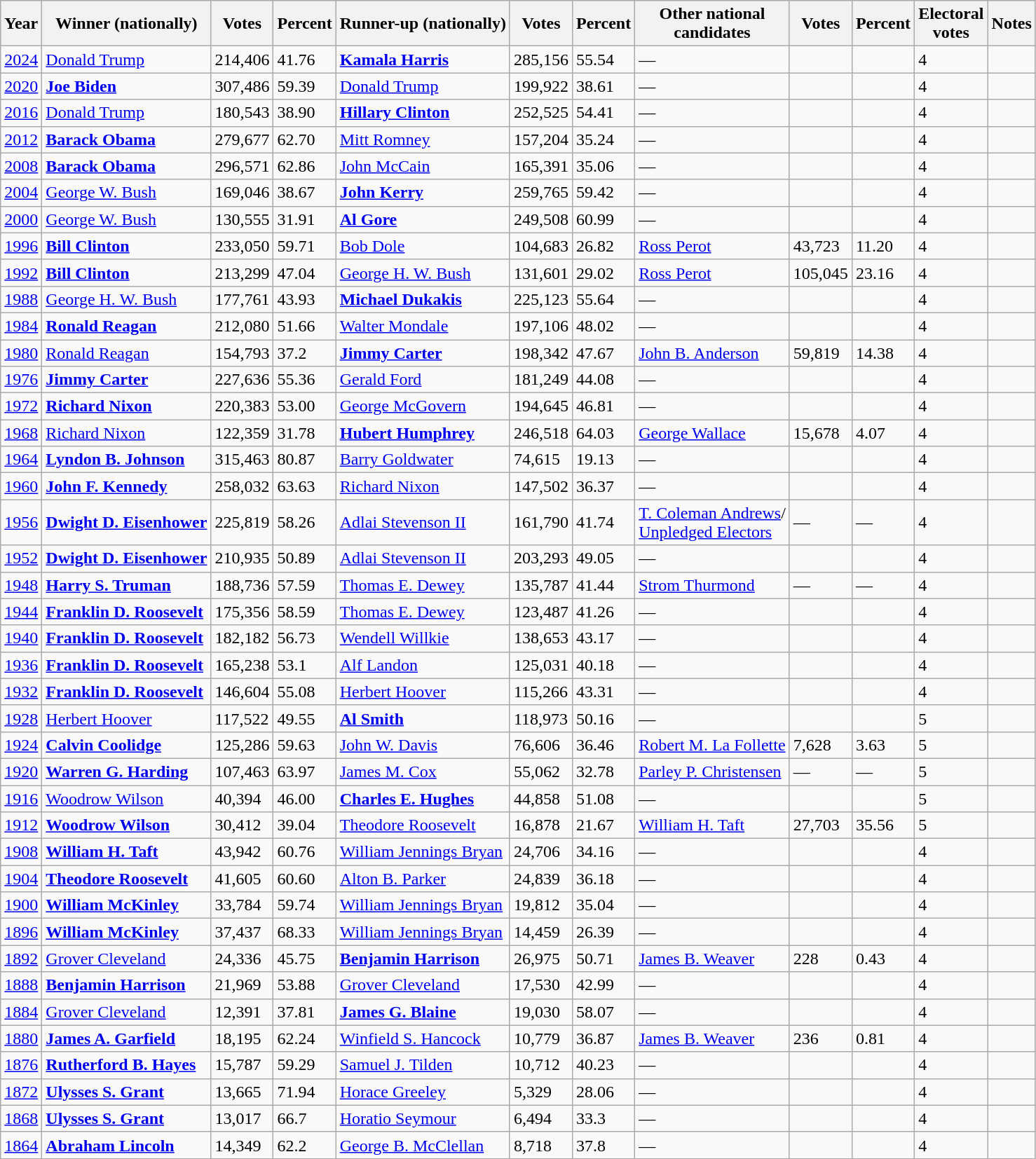<table class="wikitable sortable">
<tr>
<th data-sort-type="number">Year</th>
<th>Winner (nationally)</th>
<th data-sort-type="number">Votes</th>
<th data-sort-type="number">Percent</th>
<th>Runner-up (nationally)</th>
<th data-sort-type="number">Votes</th>
<th data-sort-type="number">Percent</th>
<th>Other national<br>candidates</th>
<th data-sort-type="number">Votes</th>
<th data-sort-type="number">Percent</th>
<th data-sort-type="number">Electoral<br>votes</th>
<th class="unsortable">Notes</th>
</tr>
<tr>
<td><a href='#'>2024</a></td>
<td><a href='#'>Donald Trump</a></td>
<td>214,406</td>
<td>41.76</td>
<td><strong><a href='#'>Kamala Harris</a></strong></td>
<td>285,156</td>
<td>55.54</td>
<td>—</td>
<td></td>
<td></td>
<td>4</td>
<td></td>
</tr>
<tr>
<td><a href='#'>2020</a></td>
<td><strong><a href='#'>Joe Biden</a></strong></td>
<td>307,486</td>
<td>59.39</td>
<td><a href='#'>Donald Trump</a></td>
<td>199,922</td>
<td>38.61</td>
<td>—</td>
<td></td>
<td></td>
<td>4</td>
<td></td>
</tr>
<tr>
<td><a href='#'>2016</a></td>
<td><a href='#'>Donald Trump</a></td>
<td>180,543</td>
<td>38.90</td>
<td><strong><a href='#'>Hillary Clinton</a></strong></td>
<td>252,525</td>
<td>54.41</td>
<td>—</td>
<td></td>
<td></td>
<td>4</td>
<td></td>
</tr>
<tr>
<td><a href='#'>2012</a></td>
<td><strong><a href='#'>Barack Obama</a></strong></td>
<td>279,677</td>
<td>62.70</td>
<td><a href='#'>Mitt Romney</a></td>
<td>157,204</td>
<td>35.24</td>
<td>—</td>
<td></td>
<td></td>
<td>4</td>
<td></td>
</tr>
<tr>
<td><a href='#'>2008</a></td>
<td><strong><a href='#'>Barack Obama</a></strong></td>
<td>296,571</td>
<td>62.86</td>
<td><a href='#'>John McCain</a></td>
<td>165,391</td>
<td>35.06</td>
<td>—</td>
<td></td>
<td></td>
<td>4</td>
<td></td>
</tr>
<tr>
<td><a href='#'>2004</a></td>
<td><a href='#'>George W. Bush</a></td>
<td>169,046</td>
<td>38.67</td>
<td><strong><a href='#'>John Kerry</a></strong></td>
<td>259,765</td>
<td>59.42</td>
<td>—</td>
<td></td>
<td></td>
<td>4</td>
<td></td>
</tr>
<tr>
<td><a href='#'>2000</a></td>
<td><a href='#'>George W. Bush</a></td>
<td>130,555</td>
<td>31.91</td>
<td><strong><a href='#'>Al Gore</a></strong></td>
<td>249,508</td>
<td>60.99</td>
<td>—</td>
<td></td>
<td></td>
<td>4</td>
<td></td>
</tr>
<tr>
<td><a href='#'>1996</a></td>
<td><strong><a href='#'>Bill Clinton</a></strong></td>
<td>233,050</td>
<td>59.71</td>
<td><a href='#'>Bob Dole</a></td>
<td>104,683</td>
<td>26.82</td>
<td><a href='#'>Ross Perot</a></td>
<td>43,723</td>
<td>11.20</td>
<td>4</td>
<td></td>
</tr>
<tr>
<td><a href='#'>1992</a></td>
<td><strong><a href='#'>Bill Clinton</a></strong></td>
<td>213,299</td>
<td>47.04</td>
<td><a href='#'>George H. W. Bush</a></td>
<td>131,601</td>
<td>29.02</td>
<td><a href='#'>Ross Perot</a></td>
<td>105,045</td>
<td>23.16</td>
<td>4</td>
<td></td>
</tr>
<tr>
<td><a href='#'>1988</a></td>
<td><a href='#'>George H. W. Bush</a></td>
<td>177,761</td>
<td>43.93</td>
<td><strong><a href='#'>Michael Dukakis</a></strong></td>
<td>225,123</td>
<td>55.64</td>
<td>—</td>
<td></td>
<td></td>
<td>4</td>
<td></td>
</tr>
<tr>
<td><a href='#'>1984</a></td>
<td><strong><a href='#'>Ronald Reagan</a></strong></td>
<td>212,080</td>
<td>51.66</td>
<td><a href='#'>Walter Mondale</a></td>
<td>197,106</td>
<td>48.02</td>
<td>—</td>
<td></td>
<td></td>
<td>4</td>
<td></td>
</tr>
<tr>
<td><a href='#'>1980</a></td>
<td><a href='#'>Ronald Reagan</a></td>
<td>154,793</td>
<td>37.2</td>
<td><strong><a href='#'>Jimmy Carter</a></strong></td>
<td>198,342</td>
<td>47.67</td>
<td><a href='#'>John B. Anderson</a></td>
<td>59,819</td>
<td>14.38</td>
<td>4</td>
<td></td>
</tr>
<tr>
<td><a href='#'>1976</a></td>
<td><strong><a href='#'>Jimmy Carter</a></strong></td>
<td>227,636</td>
<td>55.36</td>
<td><a href='#'>Gerald Ford</a></td>
<td>181,249</td>
<td>44.08</td>
<td>—</td>
<td></td>
<td></td>
<td>4</td>
<td></td>
</tr>
<tr>
<td><a href='#'>1972</a></td>
<td><strong><a href='#'>Richard Nixon</a></strong></td>
<td>220,383</td>
<td>53.00</td>
<td><a href='#'>George McGovern</a></td>
<td>194,645</td>
<td>46.81</td>
<td>—</td>
<td></td>
<td></td>
<td>4</td>
<td></td>
</tr>
<tr>
<td><a href='#'>1968</a></td>
<td><a href='#'>Richard Nixon</a></td>
<td>122,359</td>
<td>31.78</td>
<td><strong><a href='#'>Hubert Humphrey</a></strong></td>
<td>246,518</td>
<td>64.03</td>
<td><a href='#'>George Wallace</a></td>
<td>15,678</td>
<td>4.07</td>
<td>4</td>
<td></td>
</tr>
<tr>
<td><a href='#'>1964</a></td>
<td><strong><a href='#'>Lyndon B. Johnson</a></strong></td>
<td>315,463</td>
<td>80.87</td>
<td><a href='#'>Barry Goldwater</a></td>
<td>74,615</td>
<td>19.13</td>
<td>—</td>
<td></td>
<td></td>
<td>4</td>
<td></td>
</tr>
<tr>
<td><a href='#'>1960</a></td>
<td><strong><a href='#'>John F. Kennedy</a></strong></td>
<td>258,032</td>
<td>63.63</td>
<td><a href='#'>Richard Nixon</a></td>
<td>147,502</td>
<td>36.37</td>
<td>—</td>
<td></td>
<td></td>
<td>4</td>
<td></td>
</tr>
<tr>
<td><a href='#'>1956</a></td>
<td><strong><a href='#'>Dwight D. Eisenhower</a></strong></td>
<td>225,819</td>
<td>58.26</td>
<td><a href='#'>Adlai Stevenson II</a></td>
<td>161,790</td>
<td>41.74</td>
<td><a href='#'>T. Coleman Andrews</a>/<br><a href='#'>Unpledged Electors</a></td>
<td>—</td>
<td>—</td>
<td>4</td>
<td></td>
</tr>
<tr>
<td><a href='#'>1952</a></td>
<td><strong><a href='#'>Dwight D. Eisenhower</a></strong></td>
<td>210,935</td>
<td>50.89</td>
<td><a href='#'>Adlai Stevenson II</a></td>
<td>203,293</td>
<td>49.05</td>
<td>—</td>
<td></td>
<td></td>
<td>4</td>
<td></td>
</tr>
<tr>
<td><a href='#'>1948</a></td>
<td><strong><a href='#'>Harry S. Truman</a></strong></td>
<td>188,736</td>
<td>57.59</td>
<td><a href='#'>Thomas E. Dewey</a></td>
<td>135,787</td>
<td>41.44</td>
<td><a href='#'>Strom Thurmond</a></td>
<td>—</td>
<td>—</td>
<td>4</td>
<td></td>
</tr>
<tr>
<td><a href='#'>1944</a></td>
<td><strong><a href='#'>Franklin D. Roosevelt</a></strong></td>
<td>175,356</td>
<td>58.59</td>
<td><a href='#'>Thomas E. Dewey</a></td>
<td>123,487</td>
<td>41.26</td>
<td>—</td>
<td></td>
<td></td>
<td>4</td>
<td></td>
</tr>
<tr>
<td><a href='#'>1940</a></td>
<td><strong><a href='#'>Franklin D. Roosevelt</a></strong></td>
<td>182,182</td>
<td>56.73</td>
<td><a href='#'>Wendell Willkie</a></td>
<td>138,653</td>
<td>43.17</td>
<td>—</td>
<td></td>
<td></td>
<td>4</td>
<td></td>
</tr>
<tr>
<td><a href='#'>1936</a></td>
<td><strong><a href='#'>Franklin D. Roosevelt</a></strong></td>
<td>165,238</td>
<td>53.1</td>
<td><a href='#'>Alf Landon</a></td>
<td>125,031</td>
<td>40.18</td>
<td>—</td>
<td></td>
<td></td>
<td>4</td>
<td></td>
</tr>
<tr>
<td><a href='#'>1932</a></td>
<td><strong><a href='#'>Franklin D. Roosevelt</a></strong></td>
<td>146,604</td>
<td>55.08</td>
<td><a href='#'>Herbert Hoover</a></td>
<td>115,266</td>
<td>43.31</td>
<td>—</td>
<td></td>
<td></td>
<td>4</td>
<td></td>
</tr>
<tr>
<td><a href='#'>1928</a></td>
<td><a href='#'>Herbert Hoover</a></td>
<td>117,522</td>
<td>49.55</td>
<td><strong><a href='#'>Al Smith</a></strong></td>
<td>118,973</td>
<td>50.16</td>
<td>—</td>
<td></td>
<td></td>
<td>5</td>
<td></td>
</tr>
<tr>
<td><a href='#'>1924</a></td>
<td><strong><a href='#'>Calvin Coolidge</a></strong></td>
<td>125,286</td>
<td>59.63</td>
<td><a href='#'>John W. Davis</a></td>
<td>76,606</td>
<td>36.46</td>
<td><a href='#'>Robert M. La Follette</a></td>
<td>7,628</td>
<td>3.63</td>
<td>5</td>
<td></td>
</tr>
<tr>
<td><a href='#'>1920</a></td>
<td><strong><a href='#'>Warren G. Harding</a></strong></td>
<td>107,463</td>
<td>63.97</td>
<td><a href='#'>James M. Cox</a></td>
<td>55,062</td>
<td>32.78</td>
<td><a href='#'>Parley P. Christensen</a></td>
<td>—</td>
<td>—</td>
<td>5</td>
<td></td>
</tr>
<tr>
<td><a href='#'>1916</a></td>
<td><a href='#'>Woodrow Wilson</a></td>
<td>40,394</td>
<td>46.00</td>
<td><strong><a href='#'>Charles E. Hughes</a></strong></td>
<td>44,858</td>
<td>51.08</td>
<td>—</td>
<td></td>
<td></td>
<td>5</td>
<td></td>
</tr>
<tr>
<td><a href='#'>1912</a></td>
<td><strong><a href='#'>Woodrow Wilson</a></strong></td>
<td>30,412</td>
<td>39.04</td>
<td><a href='#'>Theodore Roosevelt</a></td>
<td>16,878</td>
<td>21.67</td>
<td><a href='#'>William H. Taft</a></td>
<td>27,703</td>
<td>35.56</td>
<td>5</td>
<td></td>
</tr>
<tr>
<td><a href='#'>1908</a></td>
<td><strong><a href='#'>William H. Taft</a></strong></td>
<td>43,942</td>
<td>60.76</td>
<td><a href='#'>William Jennings Bryan</a></td>
<td>24,706</td>
<td>34.16</td>
<td>—</td>
<td></td>
<td></td>
<td>4</td>
<td></td>
</tr>
<tr>
<td><a href='#'>1904</a></td>
<td><strong><a href='#'>Theodore Roosevelt</a></strong></td>
<td>41,605</td>
<td>60.60</td>
<td><a href='#'>Alton B. Parker</a></td>
<td>24,839</td>
<td>36.18</td>
<td>—</td>
<td></td>
<td></td>
<td>4</td>
<td></td>
</tr>
<tr>
<td><a href='#'>1900</a></td>
<td><strong><a href='#'>William McKinley</a></strong></td>
<td>33,784</td>
<td>59.74</td>
<td><a href='#'>William Jennings Bryan</a></td>
<td>19,812</td>
<td>35.04</td>
<td>—</td>
<td></td>
<td></td>
<td>4</td>
<td></td>
</tr>
<tr>
<td><a href='#'>1896</a></td>
<td><strong><a href='#'>William McKinley</a></strong></td>
<td>37,437</td>
<td>68.33</td>
<td><a href='#'>William Jennings Bryan</a></td>
<td>14,459</td>
<td>26.39</td>
<td>—</td>
<td></td>
<td></td>
<td>4</td>
<td></td>
</tr>
<tr>
<td><a href='#'>1892</a></td>
<td><a href='#'>Grover Cleveland</a></td>
<td>24,336</td>
<td>45.75</td>
<td><strong><a href='#'>Benjamin Harrison</a></strong></td>
<td>26,975</td>
<td>50.71</td>
<td><a href='#'>James B. Weaver</a></td>
<td>228</td>
<td>0.43</td>
<td>4</td>
<td></td>
</tr>
<tr>
<td><a href='#'>1888</a></td>
<td><strong><a href='#'>Benjamin Harrison</a></strong></td>
<td>21,969</td>
<td>53.88</td>
<td><a href='#'>Grover Cleveland</a></td>
<td>17,530</td>
<td>42.99</td>
<td>—</td>
<td></td>
<td></td>
<td>4</td>
<td></td>
</tr>
<tr>
<td><a href='#'>1884</a></td>
<td><a href='#'>Grover Cleveland</a></td>
<td>12,391</td>
<td>37.81</td>
<td><strong><a href='#'>James G. Blaine</a></strong></td>
<td>19,030</td>
<td>58.07</td>
<td>—</td>
<td></td>
<td></td>
<td>4</td>
<td></td>
</tr>
<tr>
<td><a href='#'>1880</a></td>
<td><strong><a href='#'>James A. Garfield</a></strong></td>
<td>18,195</td>
<td>62.24</td>
<td><a href='#'>Winfield S. Hancock</a></td>
<td>10,779</td>
<td>36.87</td>
<td><a href='#'>James B. Weaver</a></td>
<td>236</td>
<td>0.81</td>
<td>4</td>
<td></td>
</tr>
<tr>
<td><a href='#'>1876</a></td>
<td><strong><a href='#'>Rutherford B. Hayes</a></strong></td>
<td>15,787</td>
<td>59.29</td>
<td><a href='#'>Samuel J. Tilden</a></td>
<td>10,712</td>
<td>40.23</td>
<td>—</td>
<td></td>
<td></td>
<td>4</td>
<td></td>
</tr>
<tr>
<td><a href='#'>1872</a></td>
<td><strong><a href='#'>Ulysses S. Grant</a></strong></td>
<td>13,665</td>
<td>71.94</td>
<td><a href='#'>Horace Greeley</a></td>
<td>5,329</td>
<td>28.06</td>
<td>—</td>
<td></td>
<td></td>
<td>4</td>
<td></td>
</tr>
<tr>
<td><a href='#'>1868</a></td>
<td><strong><a href='#'>Ulysses S. Grant</a></strong></td>
<td>13,017</td>
<td>66.7</td>
<td><a href='#'>Horatio Seymour</a></td>
<td>6,494</td>
<td>33.3</td>
<td>—</td>
<td></td>
<td></td>
<td>4</td>
<td></td>
</tr>
<tr>
<td><a href='#'>1864</a></td>
<td><strong><a href='#'>Abraham Lincoln</a></strong></td>
<td>14,349</td>
<td>62.2</td>
<td><a href='#'>George B. McClellan</a></td>
<td>8,718</td>
<td>37.8</td>
<td>—</td>
<td></td>
<td></td>
<td>4</td>
<td></td>
</tr>
</table>
